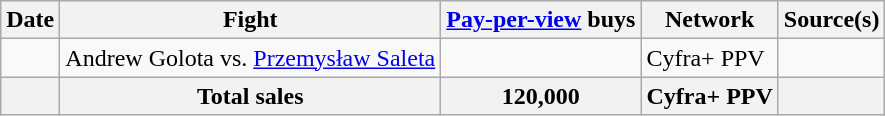<table class="wikitable">
<tr>
<th>Date</th>
<th>Fight</th>
<th><a href='#'>Pay-per-view</a> buys</th>
<th>Network</th>
<th>Source(s)</th>
</tr>
<tr>
<td></td>
<td>Andrew Golota vs. <a href='#'>Przemysław Saleta</a></td>
<td></td>
<td>Cyfra+ PPV</td>
<td></td>
</tr>
<tr>
<th></th>
<th>Total sales</th>
<th>120,000</th>
<th><strong>Cyfra+ PPV</strong></th>
<th></th>
</tr>
</table>
